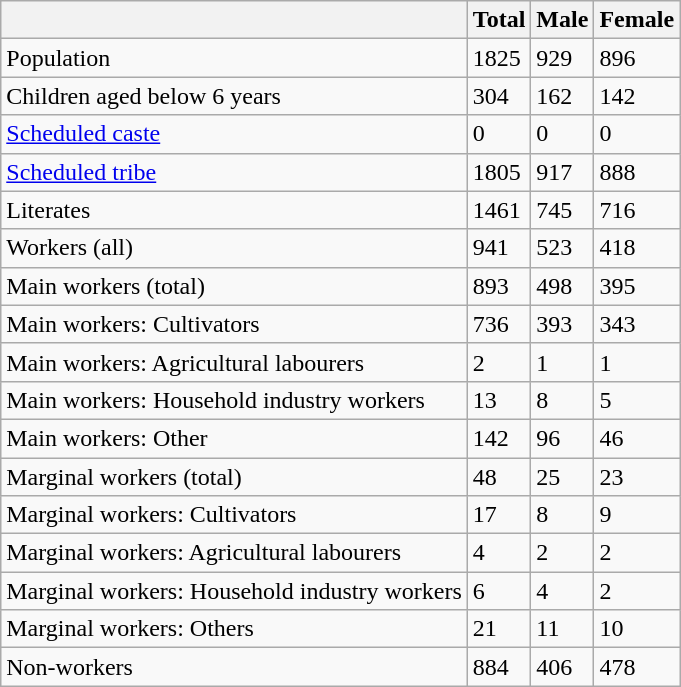<table class="wikitable sortable">
<tr>
<th></th>
<th>Total</th>
<th>Male</th>
<th>Female</th>
</tr>
<tr>
<td>Population</td>
<td>1825</td>
<td>929</td>
<td>896</td>
</tr>
<tr>
<td>Children aged below 6 years</td>
<td>304</td>
<td>162</td>
<td>142</td>
</tr>
<tr>
<td><a href='#'>Scheduled caste</a></td>
<td>0</td>
<td>0</td>
<td>0</td>
</tr>
<tr>
<td><a href='#'>Scheduled tribe</a></td>
<td>1805</td>
<td>917</td>
<td>888</td>
</tr>
<tr>
<td>Literates</td>
<td>1461</td>
<td>745</td>
<td>716</td>
</tr>
<tr>
<td>Workers (all)</td>
<td>941</td>
<td>523</td>
<td>418</td>
</tr>
<tr>
<td>Main workers (total)</td>
<td>893</td>
<td>498</td>
<td>395</td>
</tr>
<tr>
<td>Main workers: Cultivators</td>
<td>736</td>
<td>393</td>
<td>343</td>
</tr>
<tr>
<td>Main workers: Agricultural labourers</td>
<td>2</td>
<td>1</td>
<td>1</td>
</tr>
<tr>
<td>Main workers: Household industry workers</td>
<td>13</td>
<td>8</td>
<td>5</td>
</tr>
<tr>
<td>Main workers: Other</td>
<td>142</td>
<td>96</td>
<td>46</td>
</tr>
<tr>
<td>Marginal workers (total)</td>
<td>48</td>
<td>25</td>
<td>23</td>
</tr>
<tr>
<td>Marginal workers: Cultivators</td>
<td>17</td>
<td>8</td>
<td>9</td>
</tr>
<tr>
<td>Marginal workers: Agricultural labourers</td>
<td>4</td>
<td>2</td>
<td>2</td>
</tr>
<tr>
<td>Marginal workers: Household industry workers</td>
<td>6</td>
<td>4</td>
<td>2</td>
</tr>
<tr>
<td>Marginal workers: Others</td>
<td>21</td>
<td>11</td>
<td>10</td>
</tr>
<tr>
<td>Non-workers</td>
<td>884</td>
<td>406</td>
<td>478</td>
</tr>
</table>
